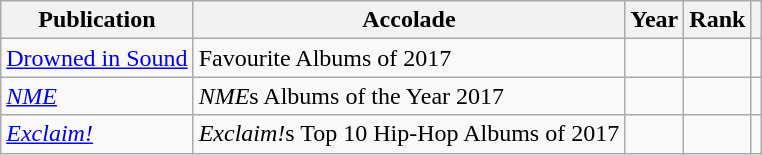<table class="sortable wikitable">
<tr>
<th>Publication</th>
<th>Accolade</th>
<th>Year</th>
<th>Rank</th>
<th class="unsortable"></th>
</tr>
<tr>
<td><a href='#'>Drowned in Sound</a></td>
<td>Favourite Albums of 2017</td>
<td></td>
<td></td>
<td></td>
</tr>
<tr>
<td><em><a href='#'>NME</a></em></td>
<td><em>NME</em>s Albums of the Year 2017</td>
<td></td>
<td></td>
<td></td>
</tr>
<tr>
<td><em><a href='#'>Exclaim!</a></em></td>
<td><em>Exclaim!</em>s Top 10 Hip-Hop Albums of 2017</td>
<td></td>
<td></td>
<td></td>
</tr>
</table>
